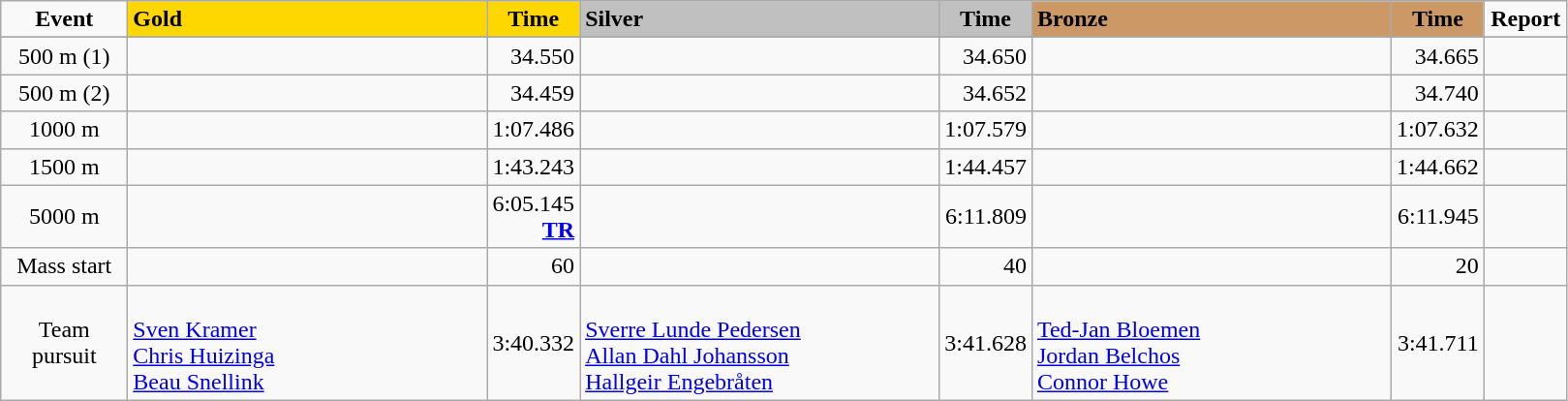<table class="wikitable">
<tr>
<td width="80" align="center"><strong>Event</strong></td>
<td width="240" bgcolor="gold"><strong>Gold</strong></td>
<td width="50" bgcolor="gold" align="center"><strong>Time</strong></td>
<td width="240" bgcolor="silver"><strong>Silver</strong></td>
<td width="50" bgcolor="silver" align="center"><strong>Time</strong></td>
<td width="240" bgcolor="#CC9966"><strong>Bronze</strong></td>
<td width="50" bgcolor="#CC9966" align="center"><strong>Time</strong></td>
<td width="50" align="center"><strong>Report</strong></td>
</tr>
<tr bgcolor="#cccccc">
</tr>
<tr>
<td align="center">500 m (1)</td>
<td></td>
<td align="right">34.550</td>
<td></td>
<td align="right">34.650</td>
<td></td>
<td align="right">34.665</td>
<td align="center"></td>
</tr>
<tr>
<td align="center">500 m (2)</td>
<td></td>
<td align="right">34.459</td>
<td></td>
<td align="right">34.652</td>
<td></td>
<td align="right">34.740</td>
<td align="center"></td>
</tr>
<tr>
<td align="center">1000 m</td>
<td></td>
<td align="right">1:07.486</td>
<td></td>
<td align="right">1:07.579</td>
<td></td>
<td align="right">1:07.632</td>
<td align="center"></td>
</tr>
<tr>
<td align="center">1500 m</td>
<td></td>
<td align="right">1:43.243</td>
<td></td>
<td align="right">1:44.457</td>
<td></td>
<td align="right">1:44.662</td>
<td align="center"></td>
</tr>
<tr>
<td align="center">5000 m</td>
<td></td>
<td align="right">6:05.145<br><strong><a href='#'>TR</a></strong></td>
<td></td>
<td align="right">6:11.809</td>
<td></td>
<td align="right">6:11.945</td>
<td align="center"></td>
</tr>
<tr>
<td align="center">Mass start</td>
<td></td>
<td align="right">60</td>
<td></td>
<td align="right">40</td>
<td></td>
<td align="right">20</td>
<td align="center"></td>
</tr>
<tr>
<td align="center">Team pursuit</td>
<td><br><a href='#'>Sven Kramer</a><br><a href='#'>Chris Huizinga</a><br><a href='#'>Beau Snellink</a></td>
<td align="right">3:40.332</td>
<td><br><a href='#'>Sverre Lunde Pedersen</a><br><a href='#'>Allan Dahl Johansson</a><br><a href='#'>Hallgeir Engebråten</a></td>
<td align="right">3:41.628</td>
<td><br><a href='#'>Ted-Jan Bloemen</a><br><a href='#'>Jordan Belchos</a><br><a href='#'>Connor Howe</a></td>
<td align="right">3:41.711</td>
<td align="center"></td>
</tr>
</table>
